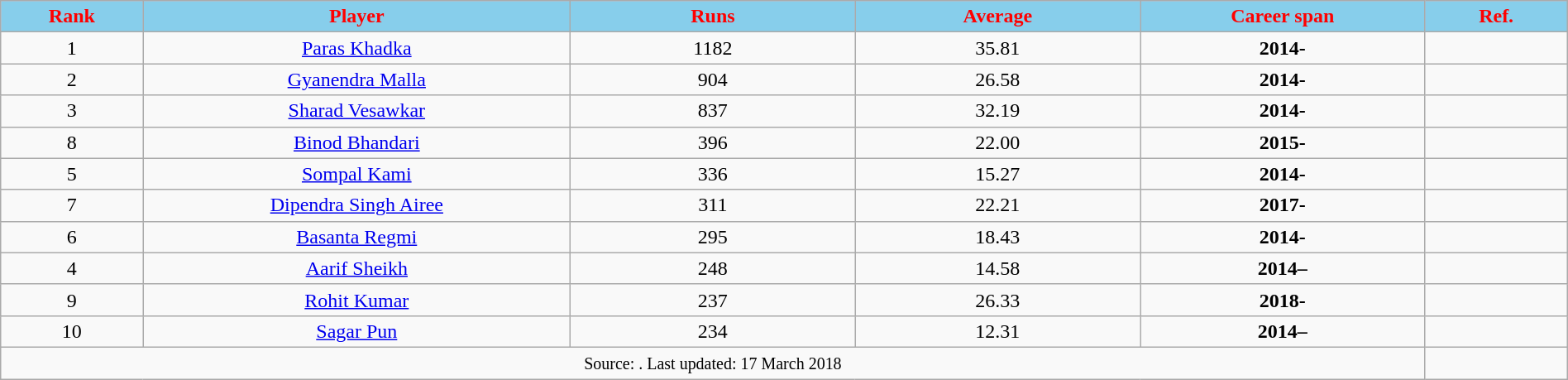<table style="width:100%; text-align:center;" class="wikitable">
<tr style="background:#9cf;">
<th style="background:SkyBlue; color:Red; width:5%;" scope="col">Rank</th>
<th style="background:SkyBlue; color:Red; width:15%;" scope="col">Player</th>
<th style="background:SkyBlue; color:Red; width:10%;" scope="col">Runs</th>
<th style="background:SkyBlue; color:Red; width:10%;" scope="col">Average</th>
<th style="background:SkyBlue; color:Red; width:10%;" scope="col">Career span</th>
<th style="background:SkyBlue; color:Red; width:5%;" scope="col">Ref.</th>
</tr>
<tr>
<td>1</td>
<td><a href='#'>Paras Khadka</a></td>
<td>1182</td>
<td>35.81</td>
<td><strong>2014-</strong></td>
<td></td>
</tr>
<tr>
<td>2</td>
<td><a href='#'>Gyanendra Malla</a></td>
<td>904</td>
<td>26.58</td>
<td><strong>2014-</strong></td>
<td></td>
</tr>
<tr>
<td>3</td>
<td><a href='#'>Sharad Vesawkar</a></td>
<td>837</td>
<td>32.19</td>
<td><strong>2014-</strong></td>
<td></td>
</tr>
<tr>
<td>8</td>
<td><a href='#'>Binod Bhandari</a></td>
<td>396</td>
<td>22.00</td>
<td><strong>2015-</strong></td>
<td></td>
</tr>
<tr>
<td>5</td>
<td><a href='#'>Sompal Kami</a></td>
<td>336</td>
<td>15.27</td>
<td><strong>2014-</strong></td>
<td></td>
</tr>
<tr>
<td>7</td>
<td><a href='#'>Dipendra Singh Airee</a></td>
<td>311</td>
<td>22.21</td>
<td><strong>2017-</strong></td>
<td></td>
</tr>
<tr>
<td>6</td>
<td><a href='#'>Basanta Regmi</a></td>
<td>295</td>
<td>18.43</td>
<td><strong>2014-</strong></td>
<td></td>
</tr>
<tr>
<td>4</td>
<td><a href='#'>Aarif Sheikh</a></td>
<td>248</td>
<td>14.58</td>
<td><strong>2014–</strong></td>
<td></td>
</tr>
<tr>
<td>9</td>
<td><a href='#'>Rohit Kumar</a></td>
<td>237</td>
<td>26.33</td>
<td><strong>2018-</strong></td>
<td></td>
</tr>
<tr>
<td>10</td>
<td><a href='#'>Sagar Pun</a></td>
<td>234</td>
<td>12.31</td>
<td><strong>2014–</strong></td>
<td></td>
</tr>
<tr>
<td colspan="5"><small>Source: . Last updated: 17 March 2018</small></td>
<td></td>
</tr>
</table>
